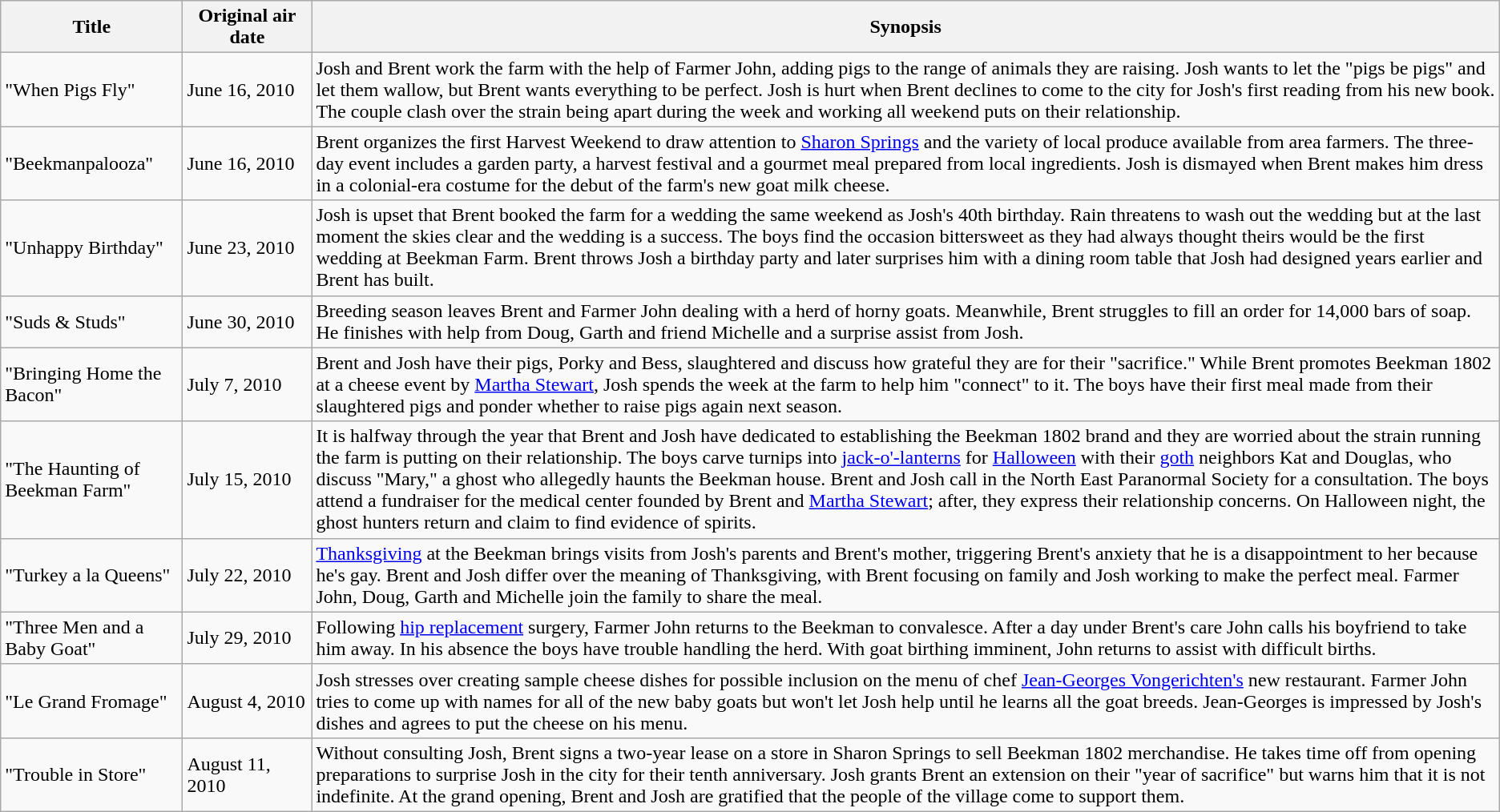<table class="wikitable">
<tr>
<th>Title</th>
<th width=100>Original air date</th>
<th>Synopsis</th>
</tr>
<tr>
<td>"When Pigs Fly"</td>
<td>June 16, 2010</td>
<td>Josh and Brent work the farm with the help of Farmer John, adding pigs to the range of animals they are raising. Josh wants to let the "pigs be pigs" and let them wallow, but Brent wants everything to be perfect. Josh is hurt when Brent declines to come to the city for Josh's first reading from his new book. The couple clash over the strain being apart during the week and working all weekend puts on their relationship.</td>
</tr>
<tr>
<td>"Beekmanpalooza"</td>
<td>June 16, 2010</td>
<td>Brent organizes the first Harvest Weekend to draw attention to <a href='#'>Sharon Springs</a> and the variety of local produce available from area farmers. The three-day event includes a garden party, a harvest festival and a gourmet meal prepared from local ingredients. Josh is dismayed when Brent makes him dress in a colonial-era costume for the debut of the farm's new goat milk cheese.</td>
</tr>
<tr>
<td>"Unhappy Birthday"</td>
<td>June 23, 2010</td>
<td>Josh is upset that Brent booked the farm for a wedding the same weekend as Josh's 40th birthday. Rain threatens to wash out the wedding but at the last moment the skies clear and the wedding is a success. The boys find the occasion bittersweet as they had always thought theirs would be the first wedding at Beekman Farm. Brent throws Josh a birthday party and later surprises him with a dining room table that Josh had designed years earlier and Brent has built.</td>
</tr>
<tr>
<td>"Suds & Studs"</td>
<td>June 30, 2010</td>
<td>Breeding season leaves Brent and Farmer John dealing with a herd of horny goats. Meanwhile, Brent struggles to fill an order for 14,000 bars of soap. He finishes with help from Doug, Garth and friend Michelle and a surprise assist from Josh.</td>
</tr>
<tr>
<td>"Bringing Home the Bacon"</td>
<td>July 7, 2010</td>
<td>Brent and Josh have their pigs, Porky and Bess, slaughtered and discuss how grateful they are for their "sacrifice." While Brent promotes Beekman 1802 at a cheese event by <a href='#'>Martha Stewart</a>, Josh spends the week at the farm to help him "connect" to it. The boys have their first meal made from their slaughtered pigs and ponder whether to raise pigs again next season.</td>
</tr>
<tr>
<td>"The Haunting of Beekman Farm"</td>
<td>July 15, 2010</td>
<td>It is halfway through the year that Brent and Josh have dedicated to establishing the Beekman 1802 brand and they are worried about the strain running the farm is putting on their relationship. The boys carve turnips into <a href='#'>jack-o'-lanterns</a> for <a href='#'>Halloween</a> with their <a href='#'>goth</a> neighbors Kat and Douglas, who discuss "Mary," a ghost who allegedly haunts the Beekman house. Brent and Josh call in the North East Paranormal Society for a consultation. The boys attend a fundraiser for the medical center founded by Brent and <a href='#'>Martha Stewart</a>; after, they express their relationship concerns. On Halloween night, the ghost hunters return and claim to find evidence of spirits.</td>
</tr>
<tr>
<td>"Turkey a la Queens"</td>
<td>July 22, 2010</td>
<td><a href='#'>Thanksgiving</a> at the Beekman brings visits from Josh's parents and Brent's mother, triggering Brent's anxiety that he is a disappointment to her because he's gay. Brent and Josh differ over the meaning of Thanksgiving, with Brent focusing on family and Josh working to make the perfect meal. Farmer John, Doug, Garth and Michelle join the family to share the meal.</td>
</tr>
<tr>
<td>"Three Men and a Baby Goat"</td>
<td>July 29, 2010</td>
<td>Following <a href='#'>hip replacement</a> surgery, Farmer John returns to the Beekman to convalesce. After a day under Brent's care John calls his boyfriend to take him away. In his absence the boys have trouble handling the herd. With goat birthing imminent, John returns to assist with difficult births.</td>
</tr>
<tr>
<td>"Le Grand Fromage"</td>
<td>August 4, 2010</td>
<td>Josh stresses over creating sample cheese dishes for possible inclusion on the menu of chef <a href='#'>Jean-Georges Vongerichten's</a> new restaurant. Farmer John tries to come up with names for all of the new baby goats but won't let Josh help until he learns all the goat breeds. Jean-Georges is impressed by Josh's dishes and agrees to put the cheese on his menu.</td>
</tr>
<tr>
<td>"Trouble in Store"</td>
<td>August 11, 2010</td>
<td>Without consulting Josh, Brent signs a two-year lease on a store in Sharon Springs to sell Beekman 1802 merchandise. He takes time off from opening preparations to surprise Josh in the city for their tenth anniversary. Josh grants Brent an extension on their "year of sacrifice" but warns him that it is not indefinite. At the grand opening, Brent and Josh are gratified that the people of the village come to support them.</td>
</tr>
</table>
